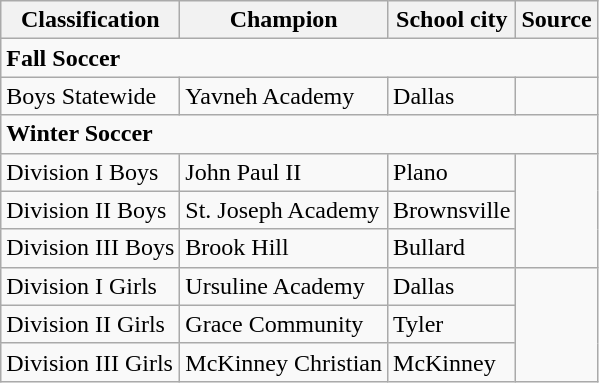<table class="wikitable">
<tr>
<th>Classification</th>
<th>Champion</th>
<th>School city</th>
<th>Source</th>
</tr>
<tr>
<td colspan="4"><strong>Fall Soccer</strong></td>
</tr>
<tr>
<td>Boys Statewide</td>
<td>Yavneh Academy</td>
<td>Dallas</td>
<td></td>
</tr>
<tr>
<td colspan="4"><strong>Winter Soccer</strong></td>
</tr>
<tr>
<td>Division I Boys</td>
<td>John Paul II</td>
<td>Plano</td>
<td rowspan="3"></td>
</tr>
<tr>
<td>Division II Boys</td>
<td>St. Joseph Academy</td>
<td>Brownsville</td>
</tr>
<tr>
<td>Division III Boys</td>
<td>Brook Hill</td>
<td>Bullard</td>
</tr>
<tr>
<td>Division I Girls</td>
<td>Ursuline Academy</td>
<td>Dallas</td>
<td rowspan="3"></td>
</tr>
<tr>
<td>Division II Girls</td>
<td>Grace Community</td>
<td>Tyler</td>
</tr>
<tr>
<td>Division III Girls</td>
<td>McKinney Christian</td>
<td>McKinney</td>
</tr>
</table>
